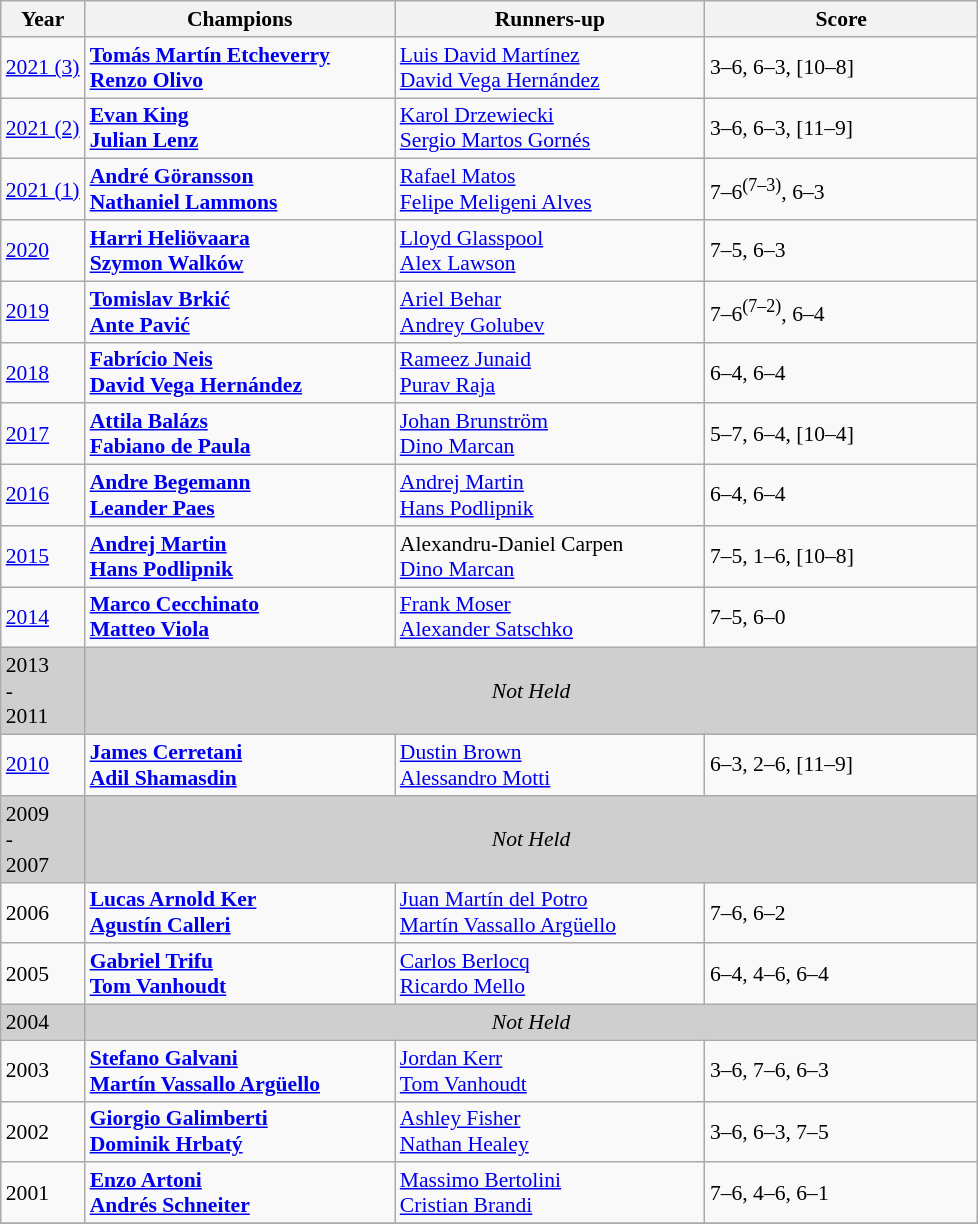<table class="wikitable" style="font-size:90%">
<tr>
<th>Year</th>
<th width="200">Champions</th>
<th width="200">Runners-up</th>
<th width="175">Score</th>
</tr>
<tr>
<td><a href='#'>2021 (3)</a></td>
<td> <strong><a href='#'>Tomás Martín Etcheverry</a></strong><br> <strong><a href='#'>Renzo Olivo</a></strong></td>
<td> <a href='#'>Luis David Martínez</a><br> <a href='#'>David Vega Hernández</a></td>
<td>3–6, 6–3, [10–8]</td>
</tr>
<tr>
<td><a href='#'>2021 (2)</a></td>
<td> <strong><a href='#'>Evan King</a></strong><br> <strong><a href='#'>Julian Lenz</a></strong></td>
<td> <a href='#'>Karol Drzewiecki</a><br> <a href='#'>Sergio Martos Gornés</a></td>
<td>3–6, 6–3, [11–9]</td>
</tr>
<tr>
<td><a href='#'>2021 (1)</a></td>
<td> <strong><a href='#'>André Göransson</a></strong><br> <strong><a href='#'>Nathaniel Lammons</a></strong></td>
<td> <a href='#'>Rafael Matos</a><br> <a href='#'>Felipe Meligeni Alves</a></td>
<td>7–6<sup>(7–3)</sup>, 6–3</td>
</tr>
<tr>
<td><a href='#'>2020</a></td>
<td> <strong><a href='#'>Harri Heliövaara</a></strong><br> <strong><a href='#'>Szymon Walków</a></strong></td>
<td> <a href='#'>Lloyd Glasspool</a><br> <a href='#'>Alex Lawson</a></td>
<td>7–5, 6–3</td>
</tr>
<tr>
<td><a href='#'>2019</a></td>
<td> <strong><a href='#'>Tomislav Brkić</a></strong><br> <strong><a href='#'>Ante Pavić</a></strong></td>
<td> <a href='#'>Ariel Behar</a><br> <a href='#'>Andrey Golubev</a></td>
<td>7–6<sup>(7–2)</sup>, 6–4</td>
</tr>
<tr>
<td><a href='#'>2018</a></td>
<td> <strong><a href='#'>Fabrício Neis</a></strong><br> <strong><a href='#'>David Vega Hernández</a></strong></td>
<td> <a href='#'>Rameez Junaid</a><br> <a href='#'>Purav Raja</a></td>
<td>6–4, 6–4</td>
</tr>
<tr>
<td><a href='#'>2017</a></td>
<td> <strong><a href='#'>Attila Balázs</a></strong><br> <strong><a href='#'>Fabiano de Paula</a></strong></td>
<td> <a href='#'>Johan Brunström</a><br> <a href='#'>Dino Marcan</a></td>
<td>5–7, 6–4, [10–4]</td>
</tr>
<tr>
<td><a href='#'>2016</a></td>
<td> <strong><a href='#'>Andre Begemann</a></strong><br> <strong><a href='#'>Leander Paes</a></strong></td>
<td> <a href='#'>Andrej Martin</a><br> <a href='#'>Hans Podlipnik</a></td>
<td>6–4, 6–4</td>
</tr>
<tr>
<td><a href='#'>2015</a></td>
<td> <strong><a href='#'>Andrej Martin</a></strong><br> <strong><a href='#'>Hans Podlipnik</a></strong></td>
<td> Alexandru-Daniel Carpen <br> <a href='#'>Dino Marcan</a></td>
<td>7–5, 1–6, [10–8]</td>
</tr>
<tr>
<td><a href='#'>2014</a></td>
<td> <strong><a href='#'>Marco Cecchinato</a></strong><br> <strong><a href='#'>Matteo Viola</a></strong></td>
<td> <a href='#'>Frank Moser</a><br> <a href='#'>Alexander Satschko</a></td>
<td>7–5, 6–0</td>
</tr>
<tr>
<td style="background:#cfcfcf">2013<br>-<br>2011</td>
<td colspan=3 align=center style="background:#cfcfcf"><em>Not Held</em></td>
</tr>
<tr>
<td><a href='#'>2010</a></td>
<td> <strong><a href='#'>James Cerretani</a></strong><br> <strong><a href='#'>Adil Shamasdin</a></strong></td>
<td> <a href='#'>Dustin Brown</a><br> <a href='#'>Alessandro Motti</a></td>
<td>6–3, 2–6, [11–9]</td>
</tr>
<tr>
<td style="background:#cfcfcf">2009<br>-<br>2007</td>
<td colspan=3 align=center style="background:#cfcfcf"><em>Not Held</em></td>
</tr>
<tr>
<td>2006</td>
<td> <strong><a href='#'>Lucas Arnold Ker</a></strong><br> <strong><a href='#'>Agustín Calleri</a></strong></td>
<td> <a href='#'>Juan Martín del Potro</a> <br>  <a href='#'>Martín Vassallo Argüello</a></td>
<td>7–6, 6–2</td>
</tr>
<tr>
<td>2005</td>
<td> <strong><a href='#'>Gabriel Trifu</a></strong><br> <strong><a href='#'>Tom Vanhoudt</a></strong></td>
<td> <a href='#'>Carlos Berlocq</a> <br>  <a href='#'>Ricardo Mello</a></td>
<td>6–4, 4–6, 6–4</td>
</tr>
<tr>
<td style="background:#cfcfcf">2004</td>
<td colspan=3 align=center style="background:#cfcfcf"><em>Not Held</em></td>
</tr>
<tr>
<td>2003</td>
<td> <strong><a href='#'>Stefano Galvani</a></strong><br> <strong><a href='#'>Martín Vassallo Argüello</a></strong></td>
<td> <a href='#'>Jordan Kerr</a> <br>  <a href='#'>Tom Vanhoudt</a></td>
<td>3–6, 7–6, 6–3</td>
</tr>
<tr>
<td>2002</td>
<td> <strong><a href='#'>Giorgio Galimberti</a></strong><br> <strong><a href='#'>Dominik Hrbatý</a></strong></td>
<td> <a href='#'>Ashley Fisher</a> <br>  <a href='#'>Nathan Healey</a></td>
<td>3–6, 6–3, 7–5</td>
</tr>
<tr>
<td>2001</td>
<td> <strong><a href='#'>Enzo Artoni</a></strong><br> <strong><a href='#'>Andrés Schneiter</a></strong></td>
<td> <a href='#'>Massimo Bertolini</a> <br>  <a href='#'>Cristian Brandi</a></td>
<td>7–6, 4–6, 6–1</td>
</tr>
<tr>
</tr>
</table>
